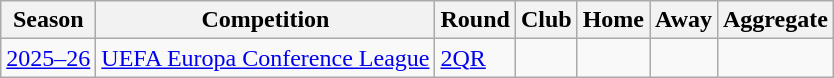<table class="wikitable">
<tr>
<th>Season</th>
<th>Competition</th>
<th>Round</th>
<th>Club</th>
<th>Home</th>
<th>Away</th>
<th>Aggregate</th>
</tr>
<tr>
<td><a href='#'>2025–26</a></td>
<td><a href='#'>UEFA Europa Conference League</a></td>
<td><a href='#'>2QR</a></td>
<td></td>
<td></td>
<td></td>
<td></td>
</tr>
</table>
